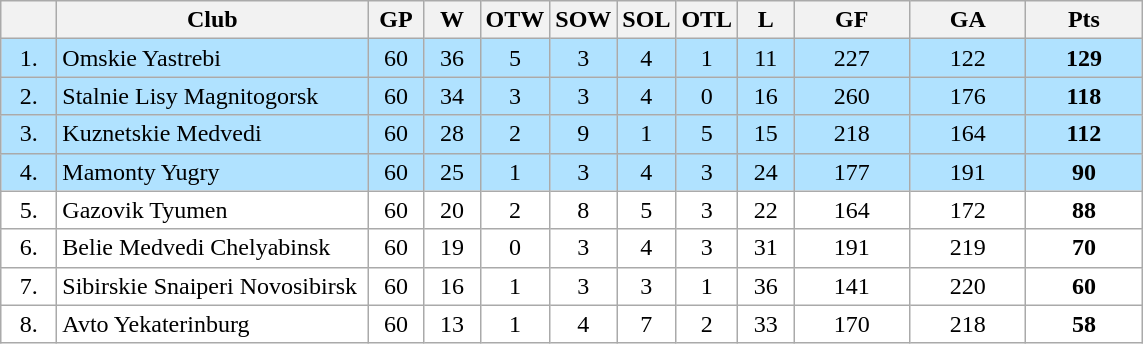<table class="wikitable">
<tr>
<th width="30"></th>
<th width="200">Club</th>
<th width="30">GP</th>
<th width="30">W</th>
<th width="30">OTW</th>
<th width="30">SOW</th>
<th width="30">SOL</th>
<th width="30">OTL</th>
<th width="30">L</th>
<th width="70">GF</th>
<th width="70">GA</th>
<th width="70">Pts</th>
</tr>
<tr bgcolor="#B0E2FF" align="center">
<td>1.</td>
<td align="left">Omskie Yastrebi</td>
<td>60</td>
<td>36</td>
<td>5</td>
<td>3</td>
<td>4</td>
<td>1</td>
<td>11</td>
<td>227</td>
<td>122</td>
<td><strong>129</strong></td>
</tr>
<tr bgcolor="#B0E2FF" align="center">
<td>2.</td>
<td align="left">Stalnie Lisy Magnitogorsk</td>
<td>60</td>
<td>34</td>
<td>3</td>
<td>3</td>
<td>4</td>
<td>0</td>
<td>16</td>
<td>260</td>
<td>176</td>
<td><strong>118</strong></td>
</tr>
<tr bgcolor="#B0E2FF" align="center">
<td>3.</td>
<td align="left">Kuznetskie Medvedi</td>
<td>60</td>
<td>28</td>
<td>2</td>
<td>9</td>
<td>1</td>
<td>5</td>
<td>15</td>
<td>218</td>
<td>164</td>
<td><strong>112</strong></td>
</tr>
<tr bgcolor="#B0E2FF" align="center">
<td>4.</td>
<td align="left">Mamonty Yugry</td>
<td>60</td>
<td>25</td>
<td>1</td>
<td>3</td>
<td>4</td>
<td>3</td>
<td>24</td>
<td>177</td>
<td>191</td>
<td><strong>90</strong></td>
</tr>
<tr bgcolor="#FFFFFF" align="center">
<td>5.</td>
<td align="left">Gazovik Tyumen</td>
<td>60</td>
<td>20</td>
<td>2</td>
<td>8</td>
<td>5</td>
<td>3</td>
<td>22</td>
<td>164</td>
<td>172</td>
<td><strong>88</strong></td>
</tr>
<tr bgcolor="#FFFFFF" align="center">
<td>6.</td>
<td align="left">Belie Medvedi Chelyabinsk</td>
<td>60</td>
<td>19</td>
<td>0</td>
<td>3</td>
<td>4</td>
<td>3</td>
<td>31</td>
<td>191</td>
<td>219</td>
<td><strong>70</strong></td>
</tr>
<tr bgcolor="#FFFFFF" align="center">
<td>7.</td>
<td align="left">Sibirskie Snaiperi Novosibirsk</td>
<td>60</td>
<td>16</td>
<td>1</td>
<td>3</td>
<td>3</td>
<td>1</td>
<td>36</td>
<td>141</td>
<td>220</td>
<td><strong>60</strong></td>
</tr>
<tr bgcolor="#FFFFFF" align="center">
<td>8.</td>
<td align="left">Avto Yekaterinburg</td>
<td>60</td>
<td>13</td>
<td>1</td>
<td>4</td>
<td>7</td>
<td>2</td>
<td>33</td>
<td>170</td>
<td>218</td>
<td><strong>58</strong></td>
</tr>
</table>
